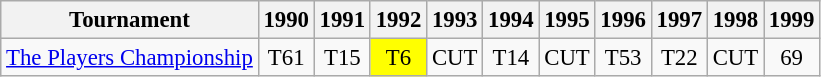<table class="wikitable" style="font-size:95%;text-align:center;">
<tr>
<th>Tournament</th>
<th>1990</th>
<th>1991</th>
<th>1992</th>
<th>1993</th>
<th>1994</th>
<th>1995</th>
<th>1996</th>
<th>1997</th>
<th>1998</th>
<th>1999</th>
</tr>
<tr>
<td align=left><a href='#'>The Players Championship</a></td>
<td>T61</td>
<td>T15</td>
<td style="background:yellow;">T6</td>
<td>CUT</td>
<td>T14</td>
<td>CUT</td>
<td>T53</td>
<td>T22</td>
<td>CUT</td>
<td>69</td>
</tr>
</table>
